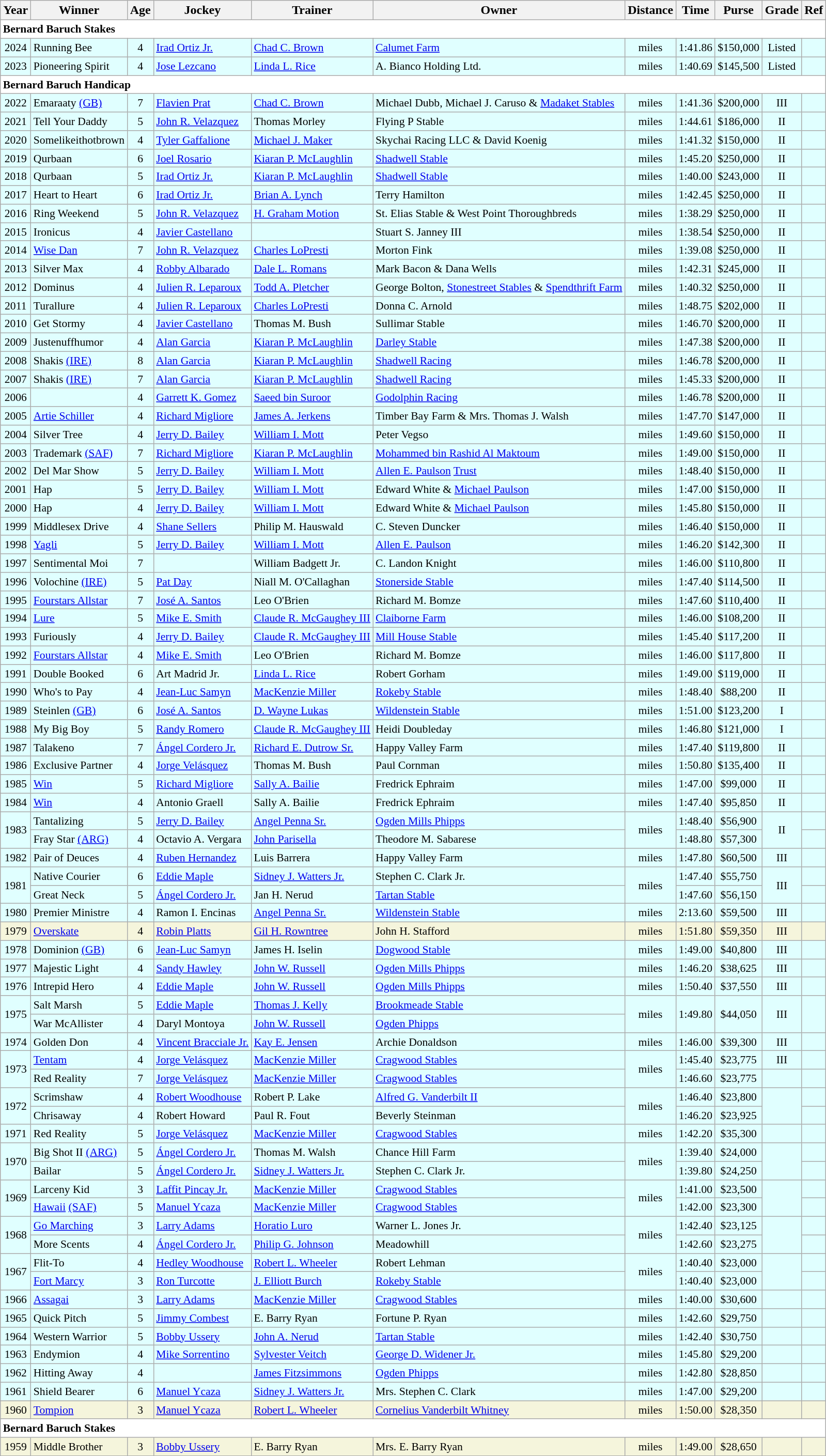<table class="wikitable sortable">
<tr>
<th>Year</th>
<th>Winner</th>
<th>Age</th>
<th>Jockey</th>
<th>Trainer</th>
<th>Owner</th>
<th>Distance</th>
<th>Time</th>
<th>Purse</th>
<th>Grade</th>
<th>Ref</th>
</tr>
<tr style="font-size:90%; background-color:white">
<td colspan="11" align="left"><strong>Bernard Baruch Stakes</strong></td>
</tr>
<tr style="font-size:90%; background-color:lightcyan">
<td align="center">2024</td>
<td>Running Bee</td>
<td align="center">4</td>
<td><a href='#'>Irad Ortiz Jr.</a></td>
<td><a href='#'>Chad C. Brown</a></td>
<td><a href='#'>Calumet Farm</a></td>
<td align="center"> miles</td>
<td align="center">1:41.86</td>
<td align=center>$150,000</td>
<td align="center">Listed</td>
<td></td>
</tr>
<tr style="font-size:90%; background-color:lightcyan">
<td align="center">2023</td>
<td>Pioneering Spirit</td>
<td align="center">4</td>
<td><a href='#'>Jose Lezcano</a></td>
<td><a href='#'>Linda L. Rice</a></td>
<td>A. Bianco Holding Ltd.</td>
<td align="center"> miles</td>
<td align="center">1:40.69</td>
<td align=center>$145,500</td>
<td align="center">Listed</td>
<td></td>
</tr>
<tr style="font-size:90%; background-color:white">
<td align="left" colspan=11><strong>Bernard Baruch Handicap </strong></td>
</tr>
<tr style="font-size:90%; background-color:lightcyan">
<td align=center>2022</td>
<td>Emaraaty <a href='#'>(GB)</a></td>
<td align=center>7</td>
<td><a href='#'>Flavien Prat</a></td>
<td><a href='#'>Chad C. Brown</a></td>
<td>Michael Dubb, Michael J. Caruso & <a href='#'>Madaket Stables</a></td>
<td align=center> miles</td>
<td align=center>1:41.36</td>
<td align=center>$200,000</td>
<td align=center>III</td>
<td></td>
</tr>
<tr style="font-size:90%; background-color:lightcyan">
<td align=center>2021</td>
<td>Tell Your Daddy</td>
<td align=center>5</td>
<td><a href='#'>John R. Velazquez</a></td>
<td>Thomas Morley</td>
<td>Flying P Stable</td>
<td align=center> miles</td>
<td align=center>1:44.61</td>
<td align=center>$186,000</td>
<td align=center>II</td>
<td></td>
</tr>
<tr style="font-size:90%; background-color:lightcyan">
<td align=center>2020</td>
<td>Somelikeithotbrown</td>
<td align=center>4</td>
<td><a href='#'>Tyler Gaffalione</a></td>
<td><a href='#'>Michael J. Maker</a></td>
<td>Skychai Racing LLC & David Koenig</td>
<td align=center> miles</td>
<td align=center>1:41.32</td>
<td align=center>$150,000</td>
<td align=center>II</td>
<td></td>
</tr>
<tr style="font-size:90%; background-color:lightcyan">
<td align=center>2019</td>
<td>Qurbaan</td>
<td align=center>6</td>
<td><a href='#'>Joel Rosario</a></td>
<td><a href='#'>Kiaran P. McLaughlin</a></td>
<td><a href='#'>Shadwell Stable</a></td>
<td align=center> miles</td>
<td align=center>1:45.20</td>
<td align=center>$250,000</td>
<td align=center>II</td>
<td></td>
</tr>
<tr style="font-size:90%; background-color:lightcyan">
<td align=center>2018</td>
<td>Qurbaan</td>
<td align=center>5</td>
<td><a href='#'>Irad Ortiz Jr.</a></td>
<td><a href='#'>Kiaran P. McLaughlin</a></td>
<td><a href='#'>Shadwell Stable</a></td>
<td align=center> miles</td>
<td align=center>1:40.00</td>
<td align=center>$243,000</td>
<td align=center>II</td>
<td></td>
</tr>
<tr style="font-size:90%; background-color:lightcyan">
<td align=center>2017</td>
<td>Heart to Heart</td>
<td align=center>6</td>
<td><a href='#'>Irad Ortiz Jr.</a></td>
<td><a href='#'>Brian A. Lynch</a></td>
<td>Terry Hamilton</td>
<td align=center> miles</td>
<td align=center>1:42.45</td>
<td align=center>$250,000</td>
<td align=center>II</td>
<td></td>
</tr>
<tr style="font-size:90%; background-color:lightcyan">
<td align=center>2016</td>
<td>Ring Weekend</td>
<td align=center>5</td>
<td><a href='#'>John R. Velazquez</a></td>
<td><a href='#'>H. Graham Motion</a></td>
<td>St. Elias Stable & West Point Thoroughbreds</td>
<td align=center> miles</td>
<td align=center>1:38.29</td>
<td align=center>$250,000</td>
<td align=center>II</td>
<td></td>
</tr>
<tr style="font-size:90%; background-color:lightcyan">
<td align=center>2015</td>
<td>Ironicus</td>
<td align=center>4</td>
<td><a href='#'>Javier Castellano</a></td>
<td></td>
<td>Stuart S. Janney III</td>
<td align=center> miles</td>
<td align=center>1:38.54</td>
<td align=center>$250,000</td>
<td align=center>II</td>
<td></td>
</tr>
<tr style="font-size:90%; background-color:lightcyan">
<td align=center>2014</td>
<td><a href='#'>Wise Dan</a></td>
<td align=center>7</td>
<td><a href='#'>John R. Velazquez</a></td>
<td><a href='#'>Charles LoPresti</a></td>
<td>Morton Fink</td>
<td align=center> miles</td>
<td align=center>1:39.08</td>
<td align=center>$250,000</td>
<td align=center>II</td>
<td></td>
</tr>
<tr style="font-size:90%; background-color:lightcyan">
<td align=center>2013</td>
<td>Silver Max</td>
<td align=center>4</td>
<td><a href='#'>Robby Albarado</a></td>
<td><a href='#'>Dale L. Romans</a></td>
<td>Mark Bacon & Dana Wells</td>
<td align=center> miles</td>
<td align=center>1:42.31</td>
<td align=center>$245,000</td>
<td align=center>II</td>
<td></td>
</tr>
<tr style="font-size:90%; background-color:lightcyan">
<td align=center>2012</td>
<td>Dominus</td>
<td align=center>4</td>
<td><a href='#'>Julien R. Leparoux</a></td>
<td><a href='#'>Todd A. Pletcher</a></td>
<td>George Bolton, <a href='#'>Stonestreet Stables</a> & <a href='#'>Spendthrift Farm</a></td>
<td align=center> miles</td>
<td align=center>1:40.32</td>
<td align=center>$250,000</td>
<td align=center>II</td>
<td></td>
</tr>
<tr style="font-size:90%; background-color:lightcyan">
<td align=center>2011</td>
<td>Turallure</td>
<td align=center>4</td>
<td><a href='#'>Julien R. Leparoux</a></td>
<td><a href='#'>Charles LoPresti</a></td>
<td>Donna C. Arnold</td>
<td align=center> miles</td>
<td align=center>1:48.75</td>
<td align=center>$202,000</td>
<td align=center>II</td>
<td></td>
</tr>
<tr style="font-size:90%; background-color:lightcyan">
<td align=center>2010</td>
<td>Get Stormy</td>
<td align=center>4</td>
<td><a href='#'>Javier Castellano</a></td>
<td>Thomas M. Bush</td>
<td>Sullimar Stable</td>
<td align=center> miles</td>
<td align=center>1:46.70</td>
<td align=center>$200,000</td>
<td align=center>II</td>
<td></td>
</tr>
<tr style="font-size:90%; background-color:lightcyan">
<td align=center>2009</td>
<td>Justenuffhumor</td>
<td align=center>4</td>
<td><a href='#'>Alan Garcia</a></td>
<td><a href='#'>Kiaran P. McLaughlin</a></td>
<td><a href='#'>Darley Stable</a></td>
<td align=center> miles</td>
<td align=center>1:47.38</td>
<td align=center>$200,000</td>
<td align=center>II</td>
<td></td>
</tr>
<tr style="font-size:90%; background-color:lightcyan">
<td align=center>2008</td>
<td>Shakis <a href='#'>(IRE)</a></td>
<td align=center>8</td>
<td><a href='#'>Alan Garcia</a></td>
<td><a href='#'>Kiaran P. McLaughlin</a></td>
<td><a href='#'>Shadwell Racing</a></td>
<td align=center> miles</td>
<td align=center>1:46.78</td>
<td align=center>$200,000</td>
<td align=center>II</td>
<td></td>
</tr>
<tr style="font-size:90%; background-color:lightcyan">
<td align=center>2007</td>
<td>Shakis <a href='#'>(IRE)</a></td>
<td align=center>7</td>
<td><a href='#'>Alan Garcia</a></td>
<td><a href='#'>Kiaran P. McLaughlin</a></td>
<td><a href='#'>Shadwell Racing</a></td>
<td align=center> miles</td>
<td align=center>1:45.33</td>
<td align=center>$200,000</td>
<td align=center>II</td>
<td></td>
</tr>
<tr style="font-size:90%; background-color:lightcyan">
<td align=center>2006</td>
<td></td>
<td align=center>4</td>
<td><a href='#'>Garrett K. Gomez</a></td>
<td><a href='#'>Saeed bin Suroor</a></td>
<td><a href='#'>Godolphin Racing</a></td>
<td align=center> miles</td>
<td align=center>1:46.78</td>
<td align=center>$200,000</td>
<td align=center>II</td>
<td></td>
</tr>
<tr style="font-size:90%; background-color:lightcyan">
<td align=center>2005</td>
<td><a href='#'>Artie Schiller</a></td>
<td align=center>4</td>
<td><a href='#'>Richard Migliore</a></td>
<td><a href='#'>James A. Jerkens</a></td>
<td>Timber Bay Farm & Mrs. Thomas J. Walsh</td>
<td align=center> miles</td>
<td align=center>1:47.70</td>
<td align=center>$147,000</td>
<td align=center>II</td>
<td></td>
</tr>
<tr style="font-size:90%; background-color:lightcyan">
<td align=center>2004</td>
<td>Silver Tree</td>
<td align=center>4</td>
<td><a href='#'>Jerry D. Bailey</a></td>
<td><a href='#'>William I. Mott</a></td>
<td>Peter Vegso</td>
<td align=center> miles</td>
<td align=center>1:49.60</td>
<td align=center>$150,000</td>
<td align=center>II</td>
<td></td>
</tr>
<tr style="font-size:90%; background-color:lightcyan">
<td align=center>2003</td>
<td>Trademark <a href='#'>(SAF)</a></td>
<td align=center>7</td>
<td><a href='#'>Richard Migliore</a></td>
<td><a href='#'>Kiaran P. McLaughlin</a></td>
<td><a href='#'>Mohammed bin Rashid Al Maktoum</a></td>
<td align=center> miles</td>
<td align=center>1:49.00</td>
<td align=center>$150,000</td>
<td align=center>II</td>
<td></td>
</tr>
<tr style="font-size:90%; background-color:lightcyan">
<td align=center>2002</td>
<td>Del Mar Show</td>
<td align=center>5</td>
<td><a href='#'>Jerry D. Bailey</a></td>
<td><a href='#'>William I. Mott</a></td>
<td><a href='#'>Allen E. Paulson</a> <a href='#'>Trust</a></td>
<td align=center> miles</td>
<td align=center>1:48.40</td>
<td align=center>$150,000</td>
<td align=center>II</td>
<td></td>
</tr>
<tr style="font-size:90%; background-color:lightcyan">
<td align=center>2001</td>
<td>Hap</td>
<td align=center>5</td>
<td><a href='#'>Jerry D. Bailey</a></td>
<td><a href='#'>William I. Mott</a></td>
<td>Edward White & <a href='#'>Michael Paulson</a></td>
<td align=center> miles</td>
<td align=center>1:47.00</td>
<td align=center>$150,000</td>
<td align=center>II</td>
<td></td>
</tr>
<tr style="font-size:90%; background-color:lightcyan">
<td align=center>2000</td>
<td>Hap</td>
<td align=center>4</td>
<td><a href='#'>Jerry D. Bailey</a></td>
<td><a href='#'>William I. Mott</a></td>
<td>Edward White & <a href='#'>Michael Paulson</a></td>
<td align=center> miles</td>
<td align=center>1:45.80</td>
<td align=center>$150,000</td>
<td align=center>II</td>
<td></td>
</tr>
<tr style="font-size:90%; background-color:lightcyan">
<td align=center>1999</td>
<td>Middlesex Drive</td>
<td align=center>4</td>
<td><a href='#'>Shane Sellers</a></td>
<td>Philip M. Hauswald</td>
<td>C. Steven Duncker</td>
<td align=center> miles</td>
<td align=center>1:46.40</td>
<td align=center>$150,000</td>
<td align=center>II</td>
<td></td>
</tr>
<tr style="font-size:90%; background-color:lightcyan">
<td align=center>1998</td>
<td><a href='#'>Yagli</a></td>
<td align=center>5</td>
<td><a href='#'>Jerry D. Bailey</a></td>
<td><a href='#'>William I. Mott</a></td>
<td><a href='#'>Allen E. Paulson</a></td>
<td align=center> miles</td>
<td align=center>1:46.20</td>
<td align=center>$142,300</td>
<td align=center>II</td>
<td></td>
</tr>
<tr style="font-size:90%; background-color:lightcyan">
<td align=center>1997</td>
<td>Sentimental Moi</td>
<td align=center>7</td>
<td></td>
<td>William Badgett Jr.</td>
<td>C. Landon Knight</td>
<td align=center> miles</td>
<td align=center>1:46.00</td>
<td align=center>$110,800</td>
<td align=center>II</td>
<td></td>
</tr>
<tr style="font-size:90%; background-color:lightcyan">
<td align=center>1996</td>
<td>Volochine <a href='#'>(IRE)</a></td>
<td align=center>5</td>
<td><a href='#'>Pat Day</a></td>
<td>Niall M. O'Callaghan</td>
<td><a href='#'>Stonerside Stable</a></td>
<td align=center> miles</td>
<td align=center>1:47.40</td>
<td align=center>$114,500</td>
<td align=center>II</td>
<td></td>
</tr>
<tr style="font-size:90%; background-color:lightcyan">
<td align=center>1995</td>
<td><a href='#'>Fourstars Allstar</a></td>
<td align=center>7</td>
<td><a href='#'>José A. Santos</a></td>
<td>Leo O'Brien</td>
<td>Richard M. Bomze</td>
<td align=center> miles</td>
<td align=center>1:47.60</td>
<td align=center>$110,400</td>
<td align=center>II</td>
<td></td>
</tr>
<tr style="font-size:90%; background-color:lightcyan">
<td align=center>1994</td>
<td><a href='#'>Lure</a></td>
<td align=center>5</td>
<td><a href='#'>Mike E. Smith</a></td>
<td><a href='#'>Claude R. McGaughey III</a></td>
<td><a href='#'>Claiborne Farm</a></td>
<td align=center> miles</td>
<td align=center>1:46.00</td>
<td align=center>$108,200</td>
<td align=center>II</td>
<td></td>
</tr>
<tr style="font-size:90%; background-color:lightcyan">
<td align=center>1993</td>
<td>Furiously</td>
<td align=center>4</td>
<td><a href='#'>Jerry D. Bailey</a></td>
<td><a href='#'>Claude R. McGaughey III</a></td>
<td><a href='#'>Mill House Stable</a></td>
<td align=center> miles</td>
<td align=center>1:45.40</td>
<td align=center>$117,200</td>
<td align=center>II</td>
<td></td>
</tr>
<tr style="font-size:90%; background-color:lightcyan">
<td align=center>1992</td>
<td><a href='#'>Fourstars Allstar</a></td>
<td align=center>4</td>
<td><a href='#'>Mike E. Smith</a></td>
<td>Leo O'Brien</td>
<td>Richard M. Bomze</td>
<td align=center> miles</td>
<td align=center>1:46.00</td>
<td align=center>$117,800</td>
<td align=center>II</td>
<td></td>
</tr>
<tr style="font-size:90%; background-color:lightcyan">
<td align=center>1991</td>
<td>Double Booked</td>
<td align=center>6</td>
<td>Art Madrid Jr.</td>
<td><a href='#'>Linda L. Rice</a></td>
<td>Robert Gorham</td>
<td align=center> miles</td>
<td align=center>1:49.00</td>
<td align=center>$119,000</td>
<td align=center>II</td>
<td></td>
</tr>
<tr style="font-size:90%; background-color:lightcyan">
<td align=center>1990</td>
<td>Who's to Pay</td>
<td align=center>4</td>
<td><a href='#'>Jean-Luc Samyn</a></td>
<td><a href='#'>MacKenzie Miller</a></td>
<td><a href='#'>Rokeby Stable</a></td>
<td align=center> miles</td>
<td align=center>1:48.40</td>
<td align=center>$88,200</td>
<td align=center>II</td>
<td></td>
</tr>
<tr style="font-size:90%; background-color:lightcyan">
<td align=center>1989</td>
<td>Steinlen <a href='#'>(GB)</a></td>
<td align=center>6</td>
<td><a href='#'>José A. Santos</a></td>
<td><a href='#'>D. Wayne Lukas</a></td>
<td><a href='#'>Wildenstein Stable</a></td>
<td align=center> miles</td>
<td align=center>1:51.00</td>
<td align=center>$123,200</td>
<td align=center>I</td>
<td></td>
</tr>
<tr style="font-size:90%; background-color:lightcyan">
<td align=center>1988</td>
<td>My Big Boy</td>
<td align=center>5</td>
<td><a href='#'>Randy Romero</a></td>
<td><a href='#'>Claude R. McGaughey III</a></td>
<td>Heidi Doubleday</td>
<td align=center> miles</td>
<td align=center>1:46.80</td>
<td align=center>$121,000</td>
<td align=center>I</td>
<td></td>
</tr>
<tr style="font-size:90%; background-color:lightcyan">
<td align=center>1987</td>
<td>Talakeno</td>
<td align=center>7</td>
<td><a href='#'>Ángel Cordero Jr.</a></td>
<td><a href='#'>Richard E. Dutrow Sr.</a></td>
<td>Happy Valley Farm</td>
<td align=center> miles</td>
<td align=center>1:47.40</td>
<td align=center>$119,800</td>
<td align=center>II</td>
<td></td>
</tr>
<tr style="font-size:90%; background-color:lightcyan">
<td align=center>1986</td>
<td>Exclusive Partner</td>
<td align=center>4</td>
<td><a href='#'>Jorge Velásquez</a></td>
<td>Thomas M. Bush</td>
<td>Paul Cornman</td>
<td align=center> miles</td>
<td align=center>1:50.80</td>
<td align=center>$135,400</td>
<td align=center>II</td>
<td></td>
</tr>
<tr style="font-size:90%; background-color:lightcyan">
<td align=center>1985</td>
<td><a href='#'>Win</a></td>
<td align=center>5</td>
<td><a href='#'>Richard Migliore</a></td>
<td><a href='#'>Sally A. Bailie</a></td>
<td>Fredrick Ephraim</td>
<td align=center> miles</td>
<td align=center>1:47.00</td>
<td align=center>$99,000</td>
<td align=center>II</td>
<td></td>
</tr>
<tr style="font-size:90%; background-color:lightcyan">
<td align=center>1984</td>
<td><a href='#'>Win</a></td>
<td align=center>4</td>
<td>Antonio Graell</td>
<td>Sally A. Bailie</td>
<td>Fredrick Ephraim</td>
<td align=center> miles</td>
<td align=center>1:47.40</td>
<td align=center>$95,850</td>
<td align=center>II</td>
<td></td>
</tr>
<tr style="font-size:90%; background-color:lightcyan">
<td align=center rowspan=2>1983</td>
<td>Tantalizing</td>
<td align=center>5</td>
<td><a href='#'>Jerry D. Bailey</a></td>
<td><a href='#'>Angel Penna Sr.</a></td>
<td><a href='#'>Ogden Mills Phipps</a></td>
<td align=center rowspan=2> miles</td>
<td align=center>1:48.40</td>
<td align=center>$56,900</td>
<td align=center rowspan=2>II</td>
<td></td>
</tr>
<tr style="font-size:90%; background-color:lightcyan">
<td>Fray Star <a href='#'>(ARG)</a></td>
<td align=center>4</td>
<td>Octavio A. Vergara</td>
<td><a href='#'>John Parisella</a></td>
<td>Theodore M. Sabarese</td>
<td align=center>1:48.80</td>
<td align=center>$57,300</td>
<td></td>
</tr>
<tr style="font-size:90%; background-color:lightcyan">
<td align=center>1982</td>
<td>Pair of Deuces</td>
<td align=center>4</td>
<td><a href='#'>Ruben Hernandez</a></td>
<td>Luis Barrera</td>
<td>Happy Valley Farm</td>
<td align=center> miles</td>
<td align=center>1:47.80</td>
<td align=center>$60,500</td>
<td align=center>III</td>
<td></td>
</tr>
<tr style="font-size:90%; background-color:lightcyan">
<td align=center rowspan=2>1981</td>
<td>Native Courier</td>
<td align=center>6</td>
<td><a href='#'>Eddie Maple</a></td>
<td><a href='#'>Sidney J. Watters Jr.</a></td>
<td>Stephen C. Clark Jr.</td>
<td align=center rowspan=2> miles</td>
<td align=center>1:47.40</td>
<td align=center>$55,750</td>
<td align=center rowspan=2>III</td>
<td></td>
</tr>
<tr style="font-size:90%; background-color:lightcyan">
<td>Great Neck</td>
<td align=center>5</td>
<td><a href='#'>Ángel Cordero Jr.</a></td>
<td>Jan H. Nerud</td>
<td><a href='#'>Tartan Stable</a></td>
<td align=center>1:47.60</td>
<td align=center>$56,150</td>
<td></td>
</tr>
<tr style="font-size:90%; background-color:lightcyan">
<td align=center>1980</td>
<td>Premier Ministre</td>
<td align=center>4</td>
<td>Ramon I. Encinas</td>
<td><a href='#'>Angel Penna Sr.</a></td>
<td><a href='#'>Wildenstein Stable</a></td>
<td align=center> miles</td>
<td align=center>2:13.60</td>
<td align=center>$59,500</td>
<td align=center>III</td>
<td></td>
</tr>
<tr style="font-size:90%; background-color:beige">
<td align=center>1979</td>
<td><a href='#'>Overskate</a></td>
<td align=center>4</td>
<td><a href='#'>Robin Platts</a></td>
<td><a href='#'>Gil H. Rowntree</a></td>
<td>John H. Stafford</td>
<td align=center> miles</td>
<td align=center>1:51.80</td>
<td align=center>$59,350</td>
<td align=center>III</td>
<td></td>
</tr>
<tr style="font-size:90%; background-color:lightcyan">
<td align=center>1978</td>
<td>Dominion <a href='#'>(GB)</a></td>
<td align=center>6</td>
<td><a href='#'>Jean-Luc Samyn</a></td>
<td>James H. Iselin</td>
<td><a href='#'>Dogwood Stable</a></td>
<td align=center> miles</td>
<td align=center>1:49.00</td>
<td align=center>$40,800</td>
<td align=center>III</td>
<td></td>
</tr>
<tr style="font-size:90%; background-color:lightcyan">
<td align=center>1977</td>
<td>Majestic Light</td>
<td align=center>4</td>
<td><a href='#'>Sandy Hawley</a></td>
<td><a href='#'>John W. Russell</a></td>
<td><a href='#'>Ogden Mills Phipps</a></td>
<td align=center> miles</td>
<td align=center>1:46.20</td>
<td align=center>$38,625</td>
<td align=center>III</td>
<td></td>
</tr>
<tr style="font-size:90%; background-color:lightcyan">
<td align=center>1976</td>
<td>Intrepid Hero</td>
<td align=center>4</td>
<td><a href='#'>Eddie Maple</a></td>
<td><a href='#'>John W. Russell</a></td>
<td><a href='#'>Ogden Mills Phipps</a></td>
<td align=center> miles</td>
<td align=center>1:50.40</td>
<td align=center>$37,550</td>
<td align=center>III</td>
<td></td>
</tr>
<tr style="font-size:90%; background-color:lightcyan">
<td align=center rowspan=2>1975</td>
<td>Salt Marsh</td>
<td align=center>5</td>
<td><a href='#'>Eddie Maple</a></td>
<td><a href='#'>Thomas J. Kelly</a></td>
<td><a href='#'>Brookmeade Stable</a></td>
<td align=center rowspan=2> miles</td>
<td align=center rowspan=2>1:49.80</td>
<td align=center rowspan=2>$44,050</td>
<td align=center rowspan=2>III</td>
<td rowspan=2></td>
</tr>
<tr style="font-size:90%; background-color:lightcyan">
<td>War McAllister</td>
<td align=center>4</td>
<td>Daryl Montoya</td>
<td><a href='#'>John W. Russell</a></td>
<td><a href='#'>Ogden Phipps</a></td>
</tr>
<tr style="font-size:90%; background-color:lightcyan">
<td align=center>1974</td>
<td>Golden Don</td>
<td align=center>4</td>
<td><a href='#'>Vincent Bracciale Jr.</a></td>
<td><a href='#'>Kay E. Jensen</a></td>
<td>Archie Donaldson</td>
<td align=center> miles</td>
<td align=center>1:46.00</td>
<td align=center>$39,300</td>
<td align=center>III</td>
<td></td>
</tr>
<tr style="font-size:90%; background-color:lightcyan">
<td align=center rowspan=2>1973</td>
<td><a href='#'>Tentam</a></td>
<td align=center>4</td>
<td><a href='#'>Jorge Velásquez</a></td>
<td><a href='#'>MacKenzie Miller</a></td>
<td><a href='#'>Cragwood Stables</a></td>
<td align=center rowspan=2> miles</td>
<td align=center>1:45.40</td>
<td align=center>$23,775</td>
<td align=center>III</td>
<td></td>
</tr>
<tr style="font-size:90%; background-color:lightcyan">
<td>Red Reality</td>
<td align=center>7</td>
<td><a href='#'>Jorge Velásquez</a></td>
<td><a href='#'>MacKenzie Miller</a></td>
<td><a href='#'>Cragwood Stables</a></td>
<td align=center>1:46.60</td>
<td align=center>$23,775</td>
<td align=center></td>
<td></td>
</tr>
<tr style="font-size:90%; background-color:lightcyan">
<td align=center rowspan=2>1972</td>
<td>Scrimshaw</td>
<td align=center>4</td>
<td><a href='#'>Robert Woodhouse</a></td>
<td>Robert P. Lake</td>
<td><a href='#'>Alfred G. Vanderbilt II</a></td>
<td align=center rowspan=2> miles</td>
<td align=center>1:46.40</td>
<td align=center>$23,800</td>
<td rowspan=2></td>
<td></td>
</tr>
<tr style="font-size:90%; background-color:lightcyan">
<td>Chrisaway</td>
<td align=center>4</td>
<td>Robert Howard</td>
<td>Paul R. Fout</td>
<td>Beverly Steinman</td>
<td align=center>1:46.20</td>
<td align=center>$23,925</td>
<td></td>
</tr>
<tr style="font-size:90%; background-color:lightcyan">
<td align=center>1971</td>
<td>Red Reality</td>
<td align=center>5</td>
<td><a href='#'>Jorge Velásquez</a></td>
<td><a href='#'>MacKenzie Miller</a></td>
<td><a href='#'>Cragwood Stables</a></td>
<td align=center> miles</td>
<td align=center>1:42.20</td>
<td align=center>$35,300</td>
<td align=center></td>
<td></td>
</tr>
<tr style="font-size:90%; background-color:lightcyan">
<td align=center rowspan=2>1970</td>
<td>Big Shot II <a href='#'>(ARG)</a></td>
<td align=center>5</td>
<td><a href='#'>Ángel Cordero Jr.</a></td>
<td>Thomas M. Walsh</td>
<td>Chance Hill Farm</td>
<td align=center rowspan=2> miles</td>
<td align=center>1:39.40</td>
<td align=center>$24,000</td>
<td align=center rowspan=2></td>
<td></td>
</tr>
<tr style="font-size:90%; background-color:lightcyan">
<td>Bailar</td>
<td align=center>5</td>
<td><a href='#'>Ángel Cordero Jr.</a></td>
<td><a href='#'>Sidney J. Watters Jr.</a></td>
<td>Stephen C. Clark  Jr.</td>
<td align=center>1:39.80</td>
<td align=center>$24,250</td>
<td></td>
</tr>
<tr style="font-size:90%; background-color:lightcyan">
<td align=center rowspan=2>1969</td>
<td>Larceny Kid</td>
<td align=center>3</td>
<td><a href='#'>Laffit Pincay Jr.</a></td>
<td><a href='#'>MacKenzie Miller</a></td>
<td><a href='#'>Cragwood Stables</a></td>
<td align=center rowspan=2> miles</td>
<td align=center>1:41.00</td>
<td align=center>$23,500</td>
<td align=center rowspan=2></td>
<td></td>
</tr>
<tr style="font-size:90%; background-color:lightcyan">
<td><a href='#'>Hawaii</a> <a href='#'>(SAF)</a></td>
<td align=center>5</td>
<td><a href='#'>Manuel Ycaza</a></td>
<td><a href='#'>MacKenzie Miller</a></td>
<td><a href='#'>Cragwood Stables</a></td>
<td align=center>1:42.00</td>
<td align=center>$23,300</td>
<td></td>
</tr>
<tr style="font-size:90%; background-color:lightcyan">
<td align=center rowspan=2>1968</td>
<td><a href='#'>Go Marching</a></td>
<td align=center>3</td>
<td><a href='#'>Larry Adams</a></td>
<td><a href='#'>Horatio Luro</a></td>
<td>Warner L. Jones Jr.</td>
<td align=center rowspan=2> miles</td>
<td align=center>1:42.40</td>
<td align=center>$23,125</td>
<td align=center rowspan=2></td>
<td></td>
</tr>
<tr style="font-size:90%; background-color:lightcyan">
<td>More Scents</td>
<td align=center>4</td>
<td><a href='#'>Ángel Cordero Jr.</a></td>
<td><a href='#'>Philip G. Johnson</a></td>
<td>Meadowhill</td>
<td align=center>1:42.60</td>
<td align=center>$23,275</td>
<td></td>
</tr>
<tr style="font-size:90%; background-color:lightcyan">
<td align=center rowspan=2>1967</td>
<td>Flit-To</td>
<td align=center>4</td>
<td><a href='#'>Hedley Woodhouse</a></td>
<td><a href='#'>Robert L. Wheeler</a></td>
<td>Robert Lehman</td>
<td align=center rowspan=2> miles</td>
<td align=center>1:40.40</td>
<td align=center>$23,000</td>
<td align=center rowspan=2></td>
<td></td>
</tr>
<tr style="font-size:90%; background-color:lightcyan">
<td><a href='#'>Fort Marcy</a></td>
<td align=center>3</td>
<td><a href='#'>Ron Turcotte</a></td>
<td><a href='#'>J. Elliott Burch</a></td>
<td><a href='#'>Rokeby Stable</a></td>
<td align=center>1:40.40</td>
<td align=center>$23,000</td>
<td></td>
</tr>
<tr style="font-size:90%; background-color:lightcyan">
<td align=center>1966</td>
<td><a href='#'>Assagai</a></td>
<td align=center>3</td>
<td><a href='#'>Larry Adams</a></td>
<td><a href='#'>MacKenzie Miller</a></td>
<td><a href='#'>Cragwood Stables</a></td>
<td align=center> miles</td>
<td align=center>1:40.00</td>
<td align=center>$30,600</td>
<td align=center></td>
<td></td>
</tr>
<tr style="font-size:90%; background-color:lightcyan">
<td align=center>1965</td>
<td>Quick Pitch</td>
<td align=center>5</td>
<td><a href='#'>Jimmy Combest</a></td>
<td>E. Barry Ryan</td>
<td>Fortune P. Ryan</td>
<td align=center> miles</td>
<td align=center>1:42.60</td>
<td align=center>$29,750</td>
<td align=center></td>
<td></td>
</tr>
<tr style="font-size:90%; background-color:lightcyan">
<td align=center>1964</td>
<td>Western Warrior</td>
<td align=center>5</td>
<td><a href='#'>Bobby Ussery</a></td>
<td><a href='#'>John A. Nerud</a></td>
<td><a href='#'>Tartan Stable</a></td>
<td align=center> miles</td>
<td align=center>1:42.40</td>
<td align=center>$30,750</td>
<td align=center></td>
<td></td>
</tr>
<tr style="font-size:90%; background-color:lightcyan">
<td align=center>1963</td>
<td>Endymion</td>
<td align=center>4</td>
<td><a href='#'>Mike Sorrentino</a></td>
<td><a href='#'>Sylvester Veitch</a></td>
<td><a href='#'>George D. Widener Jr.</a></td>
<td align=center> miles</td>
<td align=center>1:45.80</td>
<td align=center>$29,200</td>
<td align=center></td>
<td></td>
</tr>
<tr style="font-size:90%; background-color:lightcyan">
<td align=center>1962</td>
<td>Hitting Away</td>
<td align=center>4</td>
<td></td>
<td><a href='#'>James Fitzsimmons</a></td>
<td><a href='#'>Ogden Phipps</a></td>
<td align=center> miles</td>
<td align=center>1:42.80</td>
<td align=center>$28,850</td>
<td align=center></td>
<td></td>
</tr>
<tr style="font-size:90%; background-color:lightcyan">
<td align=center>1961</td>
<td>Shield Bearer</td>
<td align=center>6</td>
<td><a href='#'>Manuel Ycaza</a></td>
<td><a href='#'>Sidney J. Watters Jr.</a></td>
<td>Mrs. Stephen C. Clark</td>
<td align=center> miles</td>
<td align=center>1:47.00</td>
<td align=center>$29,200</td>
<td align=center></td>
<td></td>
</tr>
<tr style="font-size:90%; background-color:beige">
<td align=center>1960</td>
<td><a href='#'>Tompion</a></td>
<td align=center>3</td>
<td><a href='#'>Manuel Ycaza</a></td>
<td><a href='#'>Robert L. Wheeler</a></td>
<td><a href='#'>Cornelius Vanderbilt Whitney</a></td>
<td align=center> miles</td>
<td align=center>1:50.00</td>
<td align=center>$28,350</td>
<td align=center></td>
<td></td>
</tr>
<tr style="font-size:90%; background-color:white">
<td align="left" colspan=11><strong>Bernard Baruch Stakes</strong></td>
</tr>
<tr style="font-size:90%; background-color:beige">
<td align=center>1959</td>
<td>Middle Brother</td>
<td align=center>3</td>
<td><a href='#'>Bobby Ussery</a></td>
<td>E. Barry Ryan</td>
<td>Mrs. E. Barry Ryan</td>
<td align=center> miles</td>
<td align=center>1:49.00</td>
<td align=center>$28,650</td>
<td align=center></td>
<td></td>
</tr>
</table>
